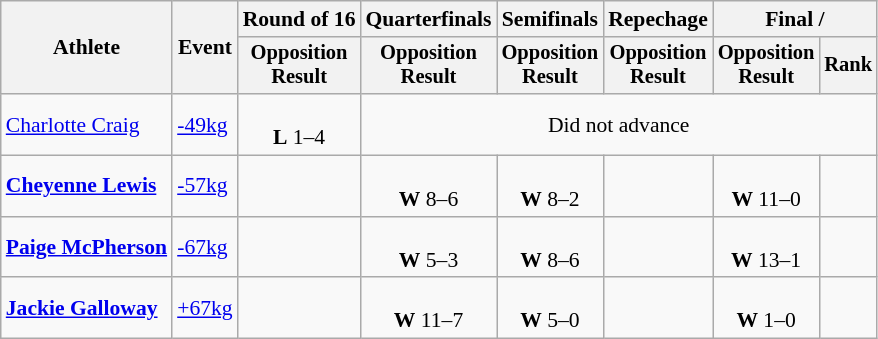<table class="wikitable" style="font-size:90%">
<tr>
<th rowspan=2>Athlete</th>
<th rowspan=2>Event</th>
<th>Round of 16</th>
<th>Quarterfinals</th>
<th>Semifinals</th>
<th>Repechage</th>
<th colspan=2>Final / </th>
</tr>
<tr style="font-size:95%">
<th>Opposition<br>Result</th>
<th>Opposition<br>Result</th>
<th>Opposition<br>Result</th>
<th>Opposition<br>Result</th>
<th>Opposition<br>Result</th>
<th>Rank</th>
</tr>
<tr align=center>
<td align=left><a href='#'>Charlotte Craig</a></td>
<td align=left><a href='#'>-49kg</a></td>
<td><br><strong>L</strong> 1–4</td>
<td colspan=5>Did not advance</td>
</tr>
<tr align=center>
<td align=left><strong><a href='#'>Cheyenne Lewis</a></strong></td>
<td align=left><a href='#'>-57kg</a></td>
<td></td>
<td><br><strong>W</strong> 8–6</td>
<td><br><strong>W</strong> 8–2</td>
<td></td>
<td><br><strong>W</strong> 11–0</td>
<td></td>
</tr>
<tr align=center>
<td align=left><strong><a href='#'>Paige McPherson</a></strong></td>
<td align=left><a href='#'>-67kg</a></td>
<td></td>
<td><br><strong>W</strong> 5–3</td>
<td><br><strong>W</strong> 8–6</td>
<td></td>
<td><br><strong>W</strong> 13–1</td>
<td></td>
</tr>
<tr align=center>
<td align=left><strong><a href='#'>Jackie Galloway</a></strong></td>
<td align=left><a href='#'>+67kg</a></td>
<td></td>
<td><br><strong>W</strong> 11–7</td>
<td><br><strong>W</strong> 5–0</td>
<td></td>
<td><br><strong>W</strong> 1–0</td>
<td></td>
</tr>
</table>
